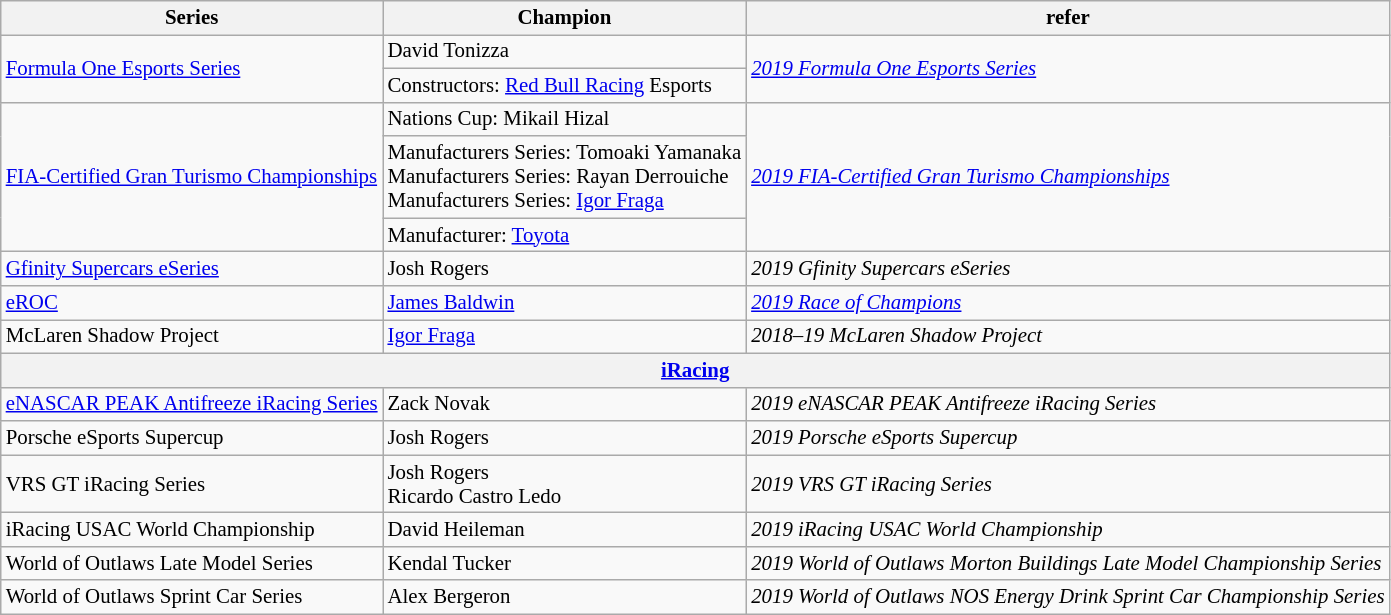<table class="wikitable" style="font-size:87%">
<tr font-weight:bold">
<th>Series</th>
<th>Champion</th>
<th>refer</th>
</tr>
<tr>
<td rowspan="2"><a href='#'>Formula One Esports Series</a></td>
<td> David Tonizza</td>
<td rowspan="2"><em><a href='#'>2019 Formula One Esports Series</a></em></td>
</tr>
<tr>
<td>Constructors:  <a href='#'>Red Bull Racing</a> Esports</td>
</tr>
<tr>
<td rowspan="3"><a href='#'>FIA-Certified Gran Turismo Championships</a></td>
<td>Nations Cup:  Mikail Hizal</td>
<td rowspan="3"><em><a href='#'>2019 FIA-Certified Gran Turismo Championships</a></em></td>
</tr>
<tr>
<td>Manufacturers Series:  Tomoaki Yamanaka<br>Manufacturers Series:  Rayan Derrouiche<br>Manufacturers Series:  <a href='#'>Igor Fraga</a></td>
</tr>
<tr>
<td>Manufacturer:  <a href='#'>Toyota</a></td>
</tr>
<tr>
<td><a href='#'>Gfinity Supercars eSeries</a></td>
<td> Josh Rogers</td>
<td><em>2019 Gfinity Supercars eSeries</em></td>
</tr>
<tr>
<td><a href='#'>eROC</a></td>
<td> <a href='#'>James Baldwin</a></td>
<td><em><a href='#'>2019 Race of Champions</a></em></td>
</tr>
<tr>
<td>McLaren Shadow Project</td>
<td> <a href='#'>Igor Fraga</a></td>
<td><em>2018–19 McLaren Shadow Project</em></td>
</tr>
<tr>
<th colspan="3"><a href='#'>iRacing</a></th>
</tr>
<tr>
<td><a href='#'>eNASCAR PEAK Antifreeze iRacing Series</a></td>
<td> Zack Novak</td>
<td><em>2019 eNASCAR PEAK Antifreeze iRacing Series</em></td>
</tr>
<tr>
<td>Porsche eSports Supercup</td>
<td> Josh Rogers</td>
<td><em>2019 Porsche eSports Supercup</em></td>
</tr>
<tr>
<td>VRS GT iRacing Series</td>
<td> Josh Rogers<br> Ricardo Castro Ledo</td>
<td><em>2019 VRS GT iRacing Series</em></td>
</tr>
<tr>
<td>iRacing USAC World Championship</td>
<td> David Heileman</td>
<td><em>2019 iRacing USAC World Championship</em></td>
</tr>
<tr>
<td>World of Outlaws Late Model Series</td>
<td> Kendal Tucker</td>
<td><em>2019 World of Outlaws Morton Buildings Late Model Championship Series</em></td>
</tr>
<tr>
<td>World of Outlaws Sprint Car Series</td>
<td> Alex Bergeron</td>
<td><em>2019 World of Outlaws NOS Energy Drink Sprint Car Championship Series</em></td>
</tr>
</table>
